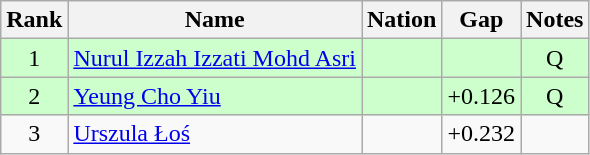<table class="wikitable sortable" style="text-align:center">
<tr>
<th>Rank</th>
<th>Name</th>
<th>Nation</th>
<th>Gap</th>
<th>Notes</th>
</tr>
<tr bgcolor=ccffcc>
<td>1</td>
<td align=left><a href='#'>Nurul Izzah Izzati Mohd Asri</a></td>
<td align=left></td>
<td></td>
<td>Q</td>
</tr>
<tr bgcolor=ccffcc>
<td>2</td>
<td align=left><a href='#'>Yeung Cho Yiu</a></td>
<td align=left></td>
<td>+0.126</td>
<td>Q</td>
</tr>
<tr>
<td>3</td>
<td align=left><a href='#'>Urszula Łoś</a></td>
<td align=left></td>
<td>+0.232</td>
<td></td>
</tr>
</table>
